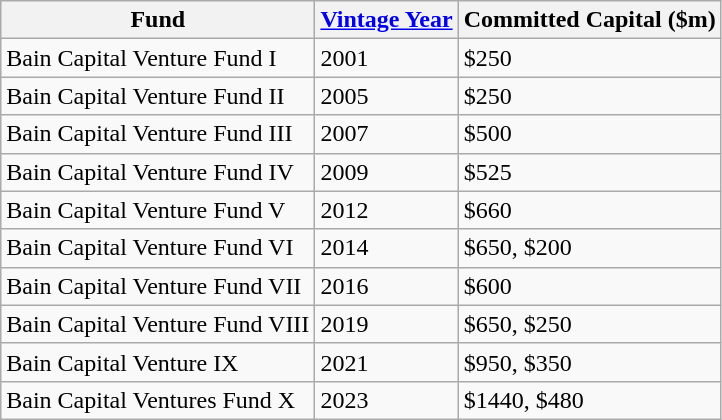<table class="wikitable">
<tr>
<th>Fund</th>
<th><a href='#'>Vintage Year</a></th>
<th>Committed Capital ($m)</th>
</tr>
<tr>
<td>Bain Capital Venture Fund I</td>
<td>2001</td>
<td>$250</td>
</tr>
<tr>
<td>Bain Capital Venture Fund II</td>
<td>2005</td>
<td>$250</td>
</tr>
<tr>
<td>Bain Capital Venture Fund III</td>
<td>2007</td>
<td>$500</td>
</tr>
<tr>
<td>Bain Capital Venture Fund IV</td>
<td>2009</td>
<td>$525</td>
</tr>
<tr>
<td>Bain Capital Venture Fund V</td>
<td>2012</td>
<td>$660</td>
</tr>
<tr>
<td>Bain Capital Venture Fund VI</td>
<td>2014</td>
<td>$650, $200</td>
</tr>
<tr>
<td>Bain Capital Venture Fund VII</td>
<td>2016</td>
<td>$600</td>
</tr>
<tr>
<td>Bain Capital Venture Fund VIII</td>
<td>2019</td>
<td>$650, $250 </td>
</tr>
<tr>
<td>Bain Capital Venture IX</td>
<td>2021</td>
<td>$950, $350 </td>
</tr>
<tr>
<td>Bain Capital Ventures Fund X</td>
<td>2023</td>
<td>$1440, $480 </td>
</tr>
</table>
